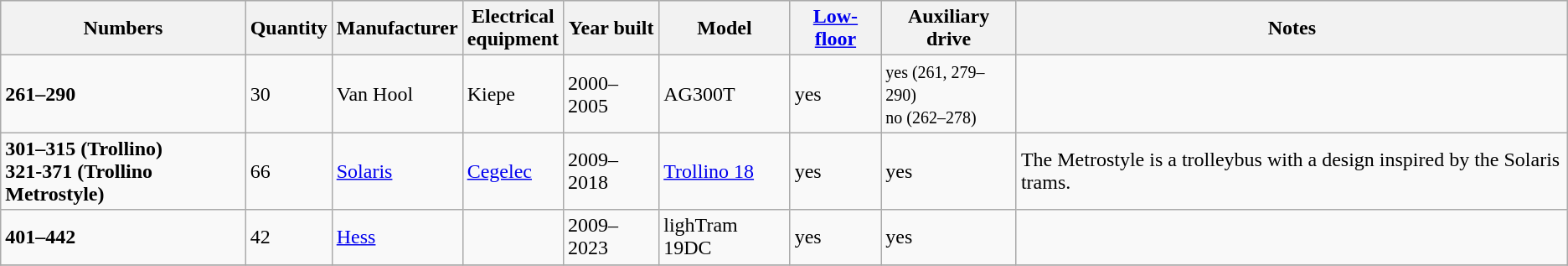<table class="wikitable sortable">
<tr style="background:#E0E0E0;">
<th>Numbers</th>
<th>Quantity</th>
<th>Manufacturer</th>
<th>Electrical<br>equipment</th>
<th>Year built</th>
<th>Model</th>
<th><a href='#'>Low-floor</a></th>
<th>Auxiliary drive</th>
<th>Notes</th>
</tr>
<tr |>
<td><strong>261–290</strong></td>
<td>30</td>
<td>Van Hool</td>
<td>Kiepe</td>
<td>2000–2005</td>
<td>AG300T</td>
<td>yes</td>
<td><small>yes (261, 279–290)</small> <br><small>no (262–278)</small></td>
<td></td>
</tr>
<tr>
<td><strong>301–315 (Trollino)</strong> <br><strong>321-371 (Trollino Metrostyle)</strong></td>
<td>66</td>
<td><a href='#'>Solaris</a></td>
<td><a href='#'>Cegelec</a></td>
<td>2009–2018</td>
<td><a href='#'>Trollino 18</a></td>
<td>yes</td>
<td>yes</td>
<td>The Metrostyle is a trolleybus with a design inspired by the Solaris trams.</td>
</tr>
<tr>
<td><strong>401–442</strong></td>
<td>42</td>
<td><a href='#'>Hess</a></td>
<td></td>
<td>2009–2023</td>
<td>lighTram 19DC</td>
<td>yes</td>
<td>yes</td>
<td></td>
</tr>
<tr>
</tr>
</table>
